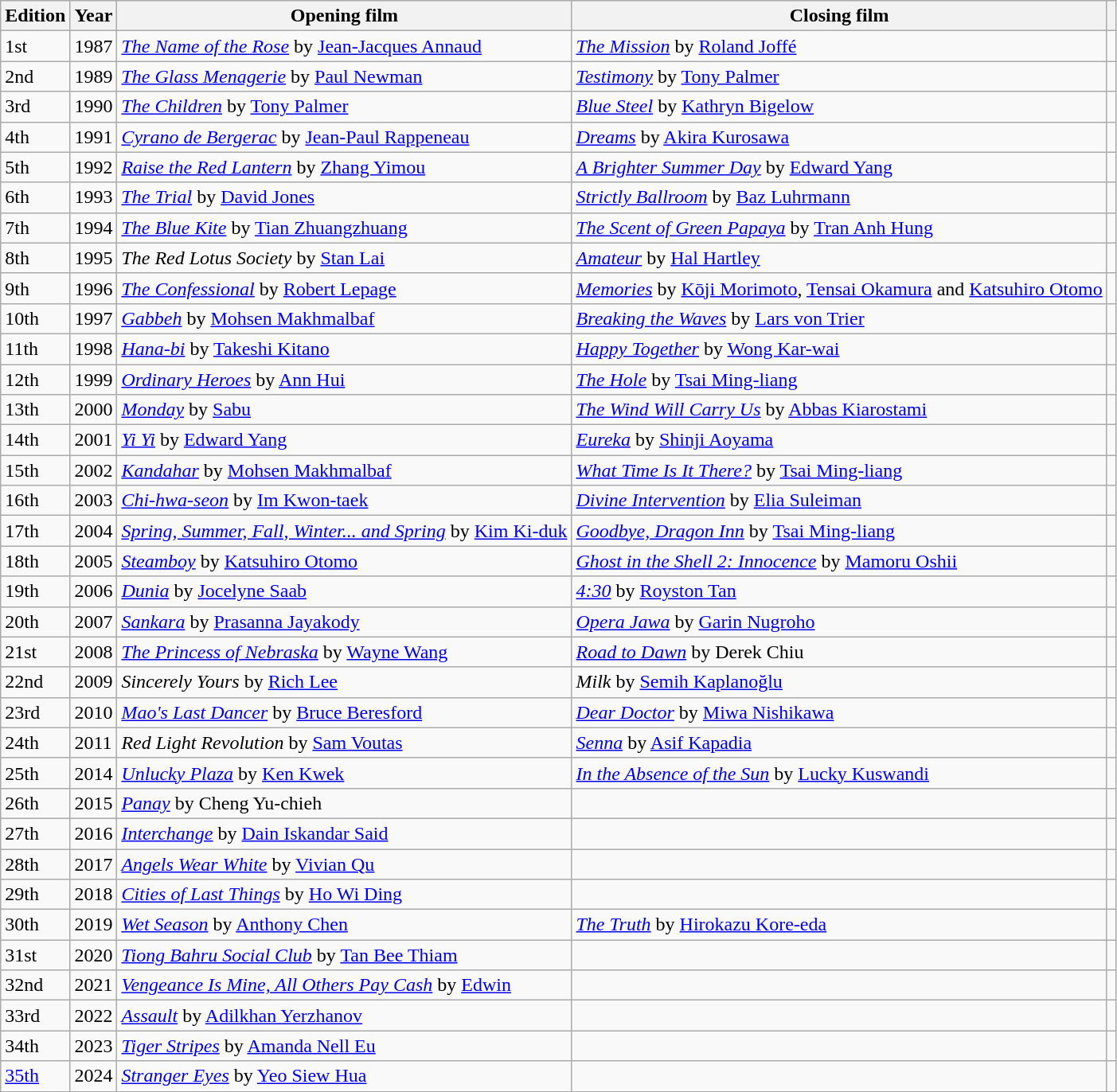<table class="wikitable sortable">
<tr>
<th>Edition</th>
<th>Year</th>
<th>Opening film</th>
<th>Closing film</th>
<th class="unsortable"></th>
</tr>
<tr>
<td>1st</td>
<td>1987</td>
<td><em><a href='#'>The Name of the Rose</a></em> by <a href='#'>Jean-Jacques Annaud</a></td>
<td><em><a href='#'>The Mission</a></em> by <a href='#'>Roland Joffé</a></td>
<td></td>
</tr>
<tr>
<td>2nd</td>
<td>1989</td>
<td><em><a href='#'>The Glass Menagerie</a></em> by <a href='#'>Paul Newman</a></td>
<td><em><a href='#'>Testimony</a></em> by <a href='#'>Tony Palmer</a></td>
<td></td>
</tr>
<tr>
<td>3rd</td>
<td>1990</td>
<td><em><a href='#'>The Children</a></em> by <a href='#'>Tony Palmer</a></td>
<td><em><a href='#'>Blue Steel</a></em> by <a href='#'>Kathryn Bigelow</a></td>
<td></td>
</tr>
<tr>
<td>4th</td>
<td>1991</td>
<td><em><a href='#'>Cyrano de Bergerac</a></em> by <a href='#'>Jean-Paul Rappeneau</a></td>
<td><em><a href='#'>Dreams</a></em> by <a href='#'>Akira Kurosawa</a></td>
<td></td>
</tr>
<tr>
<td>5th</td>
<td>1992</td>
<td><em><a href='#'>Raise the Red Lantern</a></em> by <a href='#'>Zhang Yimou</a></td>
<td><em><a href='#'>A Brighter Summer Day</a></em> by <a href='#'>Edward Yang</a></td>
<td></td>
</tr>
<tr>
<td>6th</td>
<td>1993</td>
<td><em><a href='#'>The Trial</a></em> by <a href='#'>David Jones</a></td>
<td><em><a href='#'>Strictly Ballroom</a></em> by <a href='#'>Baz Luhrmann</a></td>
<td></td>
</tr>
<tr>
<td>7th</td>
<td>1994</td>
<td><em><a href='#'>The Blue Kite</a></em> by <a href='#'>Tian Zhuangzhuang</a></td>
<td><em><a href='#'>The Scent of Green Papaya</a></em> by <a href='#'>Tran Anh Hung</a></td>
<td></td>
</tr>
<tr>
<td>8th</td>
<td>1995</td>
<td><em>The Red Lotus Society</em> by <a href='#'>Stan Lai</a></td>
<td><em><a href='#'>Amateur</a></em> by <a href='#'>Hal Hartley</a></td>
<td></td>
</tr>
<tr>
<td>9th</td>
<td>1996</td>
<td><em><a href='#'>The Confessional</a></em> by <a href='#'>Robert Lepage</a></td>
<td><em><a href='#'>Memories</a></em> by <a href='#'>Kōji Morimoto</a>, <a href='#'>Tensai Okamura</a> and <a href='#'>Katsuhiro Otomo</a></td>
<td></td>
</tr>
<tr>
<td>10th</td>
<td>1997</td>
<td><em><a href='#'>Gabbeh</a></em> by <a href='#'>Mohsen Makhmalbaf</a></td>
<td><em><a href='#'>Breaking the Waves</a></em> by <a href='#'>Lars von Trier</a></td>
<td></td>
</tr>
<tr>
<td>11th</td>
<td>1998</td>
<td><em><a href='#'>Hana-bi</a></em> by <a href='#'>Takeshi Kitano</a></td>
<td><em><a href='#'>Happy Together</a></em> by <a href='#'>Wong Kar-wai</a></td>
<td></td>
</tr>
<tr>
<td>12th</td>
<td>1999</td>
<td><em><a href='#'>Ordinary Heroes</a></em> by <a href='#'>Ann Hui</a></td>
<td><em><a href='#'>The Hole</a></em> by <a href='#'>Tsai Ming-liang</a></td>
<td></td>
</tr>
<tr>
<td>13th</td>
<td>2000</td>
<td><em><a href='#'>Monday</a></em> by <a href='#'>Sabu</a></td>
<td><em><a href='#'>The Wind Will Carry Us</a></em> by <a href='#'>Abbas Kiarostami</a></td>
<td></td>
</tr>
<tr>
<td>14th</td>
<td>2001</td>
<td><em><a href='#'>Yi Yi</a></em> by <a href='#'>Edward Yang</a></td>
<td><em><a href='#'>Eureka</a></em> by <a href='#'>Shinji Aoyama</a></td>
<td></td>
</tr>
<tr>
<td>15th</td>
<td>2002</td>
<td><em><a href='#'>Kandahar</a></em> by <a href='#'>Mohsen Makhmalbaf</a></td>
<td><em><a href='#'>What Time Is It There?</a></em> by <a href='#'>Tsai Ming-liang</a></td>
<td></td>
</tr>
<tr>
<td>16th</td>
<td>2003</td>
<td><em><a href='#'>Chi-hwa-seon</a></em> by <a href='#'>Im Kwon-taek</a></td>
<td><em><a href='#'>Divine Intervention</a></em> by <a href='#'>Elia Suleiman</a></td>
<td></td>
</tr>
<tr>
<td>17th</td>
<td>2004</td>
<td><em><a href='#'>Spring, Summer, Fall, Winter... and Spring</a></em> by <a href='#'>Kim Ki-duk</a></td>
<td><em><a href='#'>Goodbye, Dragon Inn</a></em> by <a href='#'>Tsai Ming-liang</a></td>
<td></td>
</tr>
<tr>
<td>18th</td>
<td>2005</td>
<td><em><a href='#'>Steamboy</a></em> by <a href='#'>Katsuhiro Otomo</a></td>
<td><em><a href='#'>Ghost in the Shell 2: Innocence</a></em> by <a href='#'>Mamoru Oshii</a></td>
<td></td>
</tr>
<tr>
<td>19th</td>
<td>2006</td>
<td><em><a href='#'>Dunia</a></em> by <a href='#'>Jocelyne Saab</a></td>
<td><em><a href='#'>4:30</a></em> by <a href='#'>Royston Tan</a></td>
<td></td>
</tr>
<tr>
<td>20th</td>
<td>2007</td>
<td><em><a href='#'>Sankara</a></em> by <a href='#'>Prasanna Jayakody</a></td>
<td><em><a href='#'>Opera Jawa</a></em> by <a href='#'>Garin Nugroho</a></td>
<td></td>
</tr>
<tr>
<td>21st</td>
<td>2008</td>
<td><em><a href='#'>The Princess of Nebraska</a></em> by <a href='#'>Wayne Wang</a></td>
<td><em><a href='#'>Road to Dawn</a></em> by Derek Chiu</td>
<td></td>
</tr>
<tr>
<td>22nd</td>
<td>2009</td>
<td><em>Sincerely Yours</em> by <a href='#'>Rich Lee</a></td>
<td><em>Milk</em> by <a href='#'>Semih Kaplanoğlu</a></td>
<td></td>
</tr>
<tr>
<td>23rd</td>
<td>2010</td>
<td><em><a href='#'>Mao's Last Dancer</a></em> by <a href='#'>Bruce Beresford</a></td>
<td><em><a href='#'>Dear Doctor</a></em> by <a href='#'>Miwa Nishikawa</a></td>
<td></td>
</tr>
<tr>
<td>24th</td>
<td>2011</td>
<td><em>Red Light Revolution</em> by <a href='#'>Sam Voutas</a></td>
<td><em><a href='#'>Senna</a></em> by <a href='#'>Asif Kapadia</a></td>
<td></td>
</tr>
<tr>
<td>25th</td>
<td>2014</td>
<td><em><a href='#'>Unlucky Plaza</a></em> by <a href='#'>Ken Kwek</a></td>
<td><em><a href='#'>In the Absence of the Sun</a></em> by <a href='#'>Lucky Kuswandi</a></td>
<td></td>
</tr>
<tr>
<td>26th</td>
<td>2015</td>
<td><em><a href='#'>Panay</a></em> by Cheng Yu-chieh</td>
<td></td>
<td></td>
</tr>
<tr>
<td>27th</td>
<td>2016</td>
<td><em><a href='#'>Interchange</a></em> by <a href='#'>Dain Iskandar Said</a></td>
<td></td>
<td></td>
</tr>
<tr>
<td>28th</td>
<td>2017</td>
<td><em><a href='#'>Angels Wear White</a></em> by <a href='#'>Vivian Qu</a></td>
<td></td>
<td></td>
</tr>
<tr>
<td>29th</td>
<td>2018</td>
<td><em><a href='#'>Cities of Last Things</a></em> by <a href='#'>Ho Wi Ding</a></td>
<td></td>
<td></td>
</tr>
<tr>
<td>30th</td>
<td>2019</td>
<td><em><a href='#'>Wet Season</a></em> by <a href='#'>Anthony Chen</a></td>
<td><em><a href='#'>The Truth</a></em> by <a href='#'>Hirokazu Kore-eda</a></td>
<td></td>
</tr>
<tr>
<td>31st</td>
<td>2020</td>
<td><em><a href='#'>Tiong Bahru Social Club</a></em> by <a href='#'>Tan Bee Thiam</a></td>
<td></td>
<td></td>
</tr>
<tr>
<td>32nd</td>
<td>2021</td>
<td><em><a href='#'>Vengeance Is Mine, All Others Pay Cash</a></em> by <a href='#'>Edwin</a></td>
<td></td>
<td></td>
</tr>
<tr>
<td>33rd</td>
<td>2022</td>
<td><em><a href='#'>Assault</a></em> by <a href='#'>Adilkhan Yerzhanov</a></td>
<td></td>
<td></td>
</tr>
<tr>
<td>34th</td>
<td>2023</td>
<td><em><a href='#'>Tiger Stripes</a></em> by <a href='#'>Amanda Nell Eu</a></td>
<td></td>
<td></td>
</tr>
<tr>
<td><a href='#'>35th</a></td>
<td>2024</td>
<td><em><a href='#'>Stranger Eyes</a></em> by <a href='#'>Yeo Siew Hua</a></td>
<td></td>
<td></td>
</tr>
</table>
